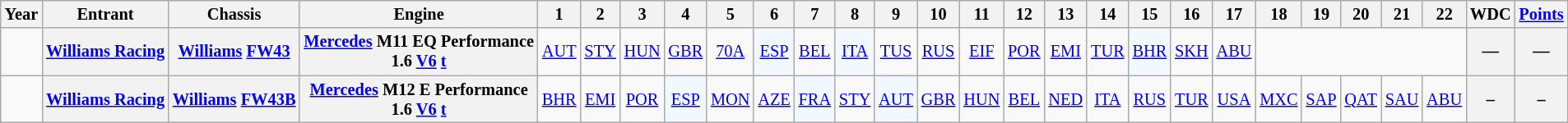<table class="wikitable" style="font-size: 85%; text-align: center">
<tr>
<th>Year</th>
<th>Entrant</th>
<th>Chassis</th>
<th>Engine</th>
<th>1</th>
<th>2</th>
<th>3</th>
<th>4</th>
<th>5</th>
<th>6</th>
<th>7</th>
<th>8</th>
<th>9</th>
<th>10</th>
<th>11</th>
<th>12</th>
<th>13</th>
<th>14</th>
<th>15</th>
<th>16</th>
<th>17</th>
<th>18</th>
<th>19</th>
<th>20</th>
<th>21</th>
<th>22</th>
<th>WDC</th>
<th><a href='#'>Points</a></th>
</tr>
<tr>
<td></td>
<th nowrap><a href='#'>Williams Racing</a></th>
<th nowrap><a href='#'>Williams</a> <a href='#'>FW43</a></th>
<th nowrap><a href='#'>Mercedes</a> M11 EQ Performance<br>1.6 <a href='#'>V6</a> <a href='#'>t</a></th>
<td><a href='#'>AUT</a></td>
<td><a href='#'>STY</a></td>
<td><a href='#'>HUN</a></td>
<td><a href='#'>GBR</a></td>
<td><a href='#'>70A</a></td>
<td style="background:#F1F8FF;"><a href='#'>ESP</a><br></td>
<td><a href='#'>BEL</a></td>
<td style="background:#F1F8FF;"><a href='#'>ITA</a><br></td>
<td><a href='#'>TUS</a></td>
<td><a href='#'>RUS</a></td>
<td><a href='#'>EIF</a></td>
<td><a href='#'>POR</a></td>
<td><a href='#'>EMI</a></td>
<td><a href='#'>TUR</a></td>
<td style="background:#F1F8FF;"><a href='#'>BHR</a><br></td>
<td><a href='#'>SKH</a></td>
<td><a href='#'>ABU</a></td>
<td colspan=5></td>
<th>—</th>
<th>—</th>
</tr>
<tr>
<td id=2021></td>
<th nowrap><a href='#'>Williams Racing</a></th>
<th nowrap><a href='#'>Williams</a> <a href='#'>FW43B</a></th>
<th nowrap><a href='#'>Mercedes</a> M12 E Performance<br>1.6 <a href='#'>V6</a> <a href='#'>t</a></th>
<td><a href='#'>BHR</a></td>
<td><a href='#'>EMI</a></td>
<td><a href='#'>POR</a></td>
<td style="background:#F1F8FF;"><a href='#'>ESP</a><br></td>
<td><a href='#'>MON</a></td>
<td><a href='#'>AZE</a></td>
<td style="background:#F1F8FF;"><a href='#'>FRA</a><br></td>
<td><a href='#'>STY</a></td>
<td style="background:#F1F8FF;"><a href='#'>AUT</a><br></td>
<td><a href='#'>GBR</a></td>
<td><a href='#'>HUN</a></td>
<td><a href='#'>BEL</a></td>
<td><a href='#'>NED</a></td>
<td><a href='#'>ITA</a></td>
<td><a href='#'>RUS</a></td>
<td><a href='#'>TUR</a></td>
<td><a href='#'>USA</a></td>
<td><a href='#'>MXC</a></td>
<td><a href='#'>SAP</a></td>
<td><a href='#'>QAT</a></td>
<td><a href='#'>SAU</a></td>
<td><a href='#'>ABU</a></td>
<th>–</th>
<th>–</th>
</tr>
</table>
